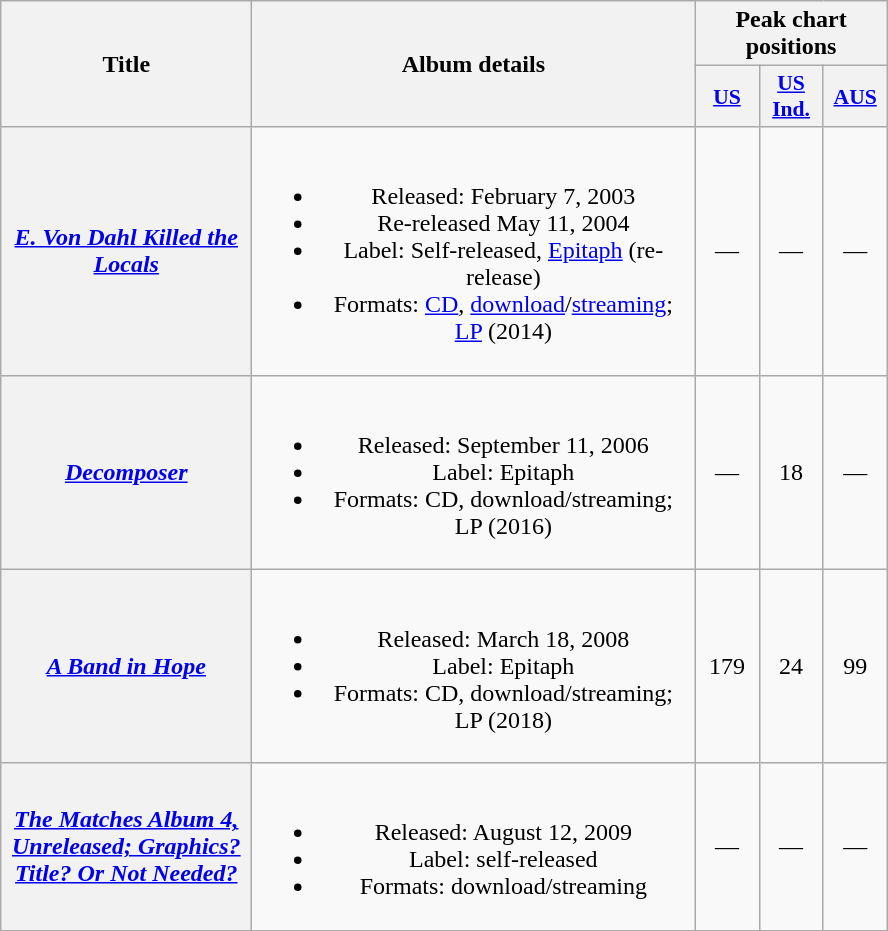<table class="wikitable plainrowheaders" style="text-align:center;">
<tr>
<th scope="col" rowspan="2" style="width:10em;">Title</th>
<th scope="col" rowspan="2" style="width:18em;">Album details</th>
<th scope="col" colspan="3">Peak chart positions</th>
</tr>
<tr>
<th scope="col" style="width:2.5em; font-size:90%;"><a href='#'>US</a><br></th>
<th scope="col" style="width:2.5em; font-size:90%;"><a href='#'>US Ind.</a><br></th>
<th scope="col" style="width:2.5em; font-size:90%;"><a href='#'>AUS</a><br></th>
</tr>
<tr>
<th scope="row"><em><a href='#'>E. Von Dahl Killed the Locals</a></em></th>
<td><br><ul><li>Released: February 7, 2003</li><li>Re-released May 11, 2004</li><li>Label: Self-released, <a href='#'>Epitaph</a> (re-release)</li><li>Formats: <a href='#'>CD</a>, <a href='#'>download</a>/<a href='#'>streaming</a>; <a href='#'>LP</a> (2014)</li></ul></td>
<td>—</td>
<td>—</td>
<td>—</td>
</tr>
<tr>
<th scope="row"><em><a href='#'>Decomposer</a></em></th>
<td><br><ul><li>Released: September 11, 2006</li><li>Label: Epitaph</li><li>Formats: CD, download/streaming; LP (2016)</li></ul></td>
<td>—</td>
<td>18</td>
<td>—</td>
</tr>
<tr>
<th scope="row"><em><a href='#'>A Band in Hope</a></em></th>
<td><br><ul><li>Released: March 18, 2008</li><li>Label: Epitaph</li><li>Formats: CD, download/streaming; LP (2018)</li></ul></td>
<td>179</td>
<td>24</td>
<td>99</td>
</tr>
<tr>
<th scope="row"><em><a href='#'>The Matches Album 4, Unreleased; Graphics? Title? Or Not Needed?</a></em></th>
<td><br><ul><li>Released: August 12, 2009</li><li>Label: self-released</li><li>Formats: download/streaming</li></ul></td>
<td>—</td>
<td>—</td>
<td>—</td>
</tr>
<tr>
</tr>
</table>
